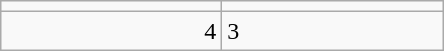<table class="wikitable">
<tr>
<td align=center width=140></td>
<td align=center width=140></td>
</tr>
<tr>
<td align=right>4</td>
<td>3</td>
</tr>
</table>
